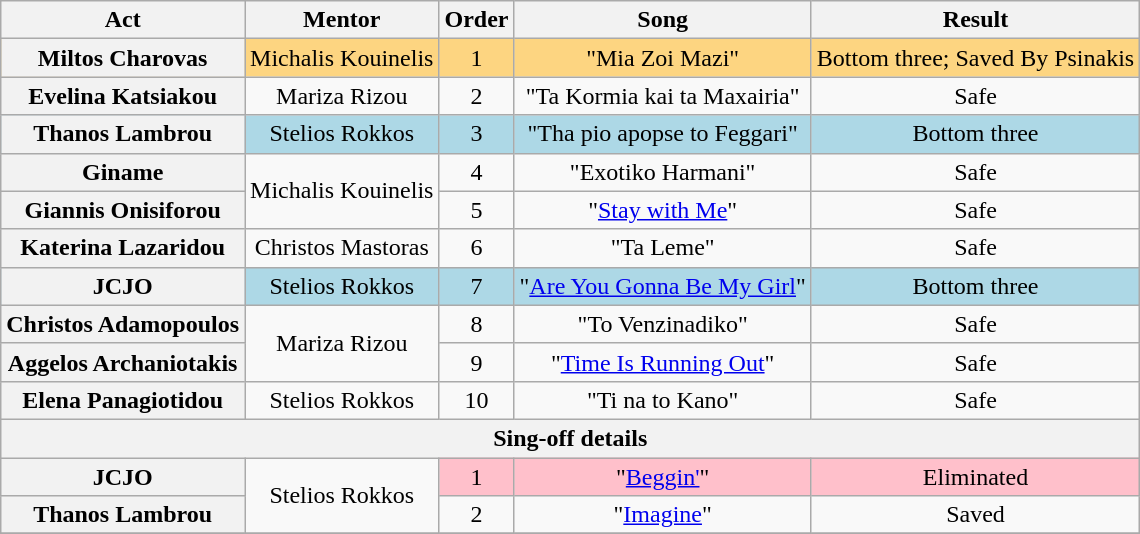<table class="wikitable plainrowheaders" style="text-align:center;">
<tr>
<th scope="col">Act</th>
<th scope="col">Mentor</th>
<th scope="col">Order</th>
<th scope="col">Song</th>
<th scope="col">Result</th>
</tr>
<tr style="background:#fdd581">
<th scope="row">Miltos Charovas</th>
<td>Michalis Kouinelis</td>
<td>1</td>
<td>"Mia Zoi Mazi"</td>
<td>Bottom three; Saved By Psinakis</td>
</tr>
<tr>
<th scope="row">Evelina Katsiakou</th>
<td>Mariza Rizou</td>
<td>2</td>
<td>"Ta Kormia kai ta Maxairia"</td>
<td>Safe</td>
</tr>
<tr style="background:lightblue;">
<th scope="row">Thanos Lambrou</th>
<td>Stelios Rokkos</td>
<td>3</td>
<td>"Tha pio apopse to Feggari"</td>
<td>Bottom three</td>
</tr>
<tr>
<th scope="row">Giname</th>
<td rowspan="2">Michalis Kouinelis</td>
<td>4</td>
<td>"Exotiko Harmani"</td>
<td>Safe</td>
</tr>
<tr>
<th scope="row">Giannis Onisiforou</th>
<td>5</td>
<td>"<a href='#'>Stay with Me</a>"</td>
<td>Safe</td>
</tr>
<tr>
<th scope="row">Katerina Lazaridou</th>
<td>Christos Mastoras</td>
<td>6</td>
<td>"Ta Leme"</td>
<td>Safe</td>
</tr>
<tr style="background:lightblue;">
<th scope="row">JCJO</th>
<td>Stelios Rokkos</td>
<td>7</td>
<td>"<a href='#'>Are You Gonna Be My Girl</a>"</td>
<td>Bottom three</td>
</tr>
<tr>
<th scope="row">Christos Adamopoulos</th>
<td rowspan="2">Mariza Rizou</td>
<td>8</td>
<td>"To Venzinadiko"</td>
<td>Safe</td>
</tr>
<tr>
<th scope="row">Aggelos Archaniotakis</th>
<td>9</td>
<td>"<a href='#'>Time Is Running Out</a>"</td>
<td>Safe</td>
</tr>
<tr>
<th scope="row">Elena Panagiotidou</th>
<td>Stelios Rokkos</td>
<td>10</td>
<td>"Ti na to Kano"</td>
<td>Safe</td>
</tr>
<tr>
<th colspan="5">Sing-off details</th>
</tr>
<tr>
<th scope="row">JCJO</th>
<td rowspan="2">Stelios Rokkos</td>
<td style="background:pink">1</td>
<td style="background:pink">"<a href='#'>Beggin'</a>"</td>
<td style="background:pink">Eliminated</td>
</tr>
<tr>
<th scope="row">Thanos Lambrou</th>
<td>2</td>
<td>"<a href='#'>Imagine</a>"</td>
<td>Saved</td>
</tr>
<tr>
</tr>
</table>
